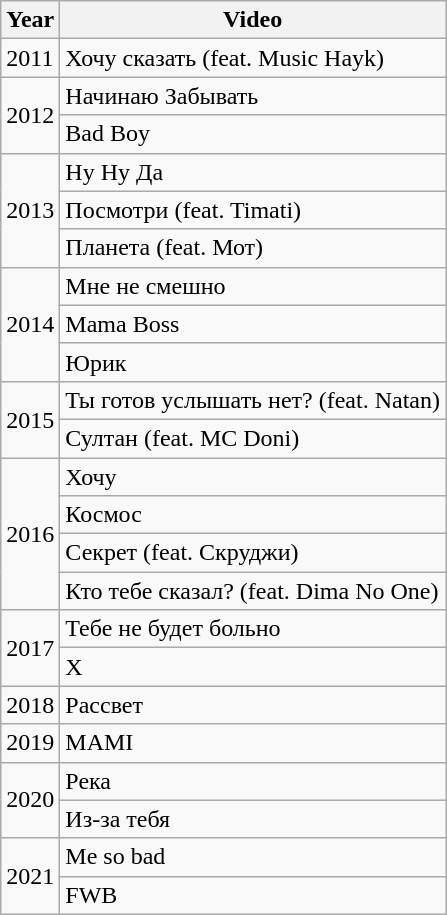<table class="wikitable">
<tr>
<th>Year</th>
<th>Video</th>
</tr>
<tr>
<td>2011</td>
<td>Хочу сказать (feat. Music Hayk)</td>
</tr>
<tr>
<td rowspan="2">2012</td>
<td>Начинаю Забывать</td>
</tr>
<tr>
<td>Bad Boy</td>
</tr>
<tr>
<td rowspan="3">2013</td>
<td>Ну Ну Да</td>
</tr>
<tr>
<td>Посмотри (feat. Timati)</td>
</tr>
<tr>
<td>Планета (feat. Мот)</td>
</tr>
<tr>
<td rowspan="3">2014</td>
<td>Мне не смешно</td>
</tr>
<tr>
<td>Mama Boss</td>
</tr>
<tr>
<td>Юрик</td>
</tr>
<tr>
<td rowspan="2">2015</td>
<td>Ты готов услышать нет? (feat. Natan)</td>
</tr>
<tr>
<td>Султан (feat. MC Doni)</td>
</tr>
<tr>
<td rowspan="4">2016</td>
<td>Хочу</td>
</tr>
<tr>
<td>Космос</td>
</tr>
<tr>
<td>Секрет (feat. Скруджи)</td>
</tr>
<tr>
<td>Кто тебе сказал? (feat. Dima No One)</td>
</tr>
<tr>
<td rowspan="2">2017</td>
<td>Тебе не будет больно</td>
</tr>
<tr>
<td>Х</td>
</tr>
<tr>
<td>2018</td>
<td>Рассвет</td>
</tr>
<tr>
<td>2019</td>
<td>MAMI</td>
</tr>
<tr>
<td rowspan="2">2020</td>
<td>Река</td>
</tr>
<tr>
<td>Из-за тебя</td>
</tr>
<tr>
<td rowspan="2">2021</td>
<td>Me so bad</td>
</tr>
<tr>
<td>FWB</td>
</tr>
</table>
